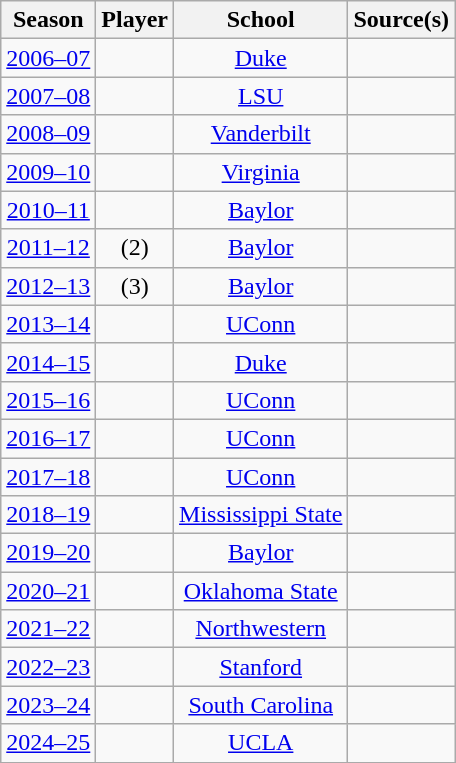<table class="wikitable sortable" style="text-align:center;">
<tr>
<th>Season</th>
<th>Player</th>
<th>School</th>
<th class=unsortable>Source(s)</th>
</tr>
<tr>
<td><a href='#'>2006–07</a></td>
<td></td>
<td><a href='#'>Duke</a></td>
<td></td>
</tr>
<tr>
<td><a href='#'>2007–08</a></td>
<td></td>
<td><a href='#'>LSU</a></td>
<td></td>
</tr>
<tr>
<td><a href='#'>2008–09</a></td>
<td></td>
<td><a href='#'>Vanderbilt</a></td>
<td></td>
</tr>
<tr>
<td><a href='#'>2009–10</a></td>
<td></td>
<td><a href='#'>Virginia</a></td>
<td></td>
</tr>
<tr>
<td><a href='#'>2010–11</a></td>
<td></td>
<td><a href='#'>Baylor</a></td>
<td></td>
</tr>
<tr>
<td><a href='#'>2011–12</a></td>
<td> (2)</td>
<td><a href='#'>Baylor</a></td>
<td></td>
</tr>
<tr>
<td><a href='#'>2012–13</a></td>
<td> (3)</td>
<td><a href='#'>Baylor</a></td>
<td></td>
</tr>
<tr>
<td><a href='#'>2013–14</a></td>
<td></td>
<td><a href='#'>UConn</a></td>
<td></td>
</tr>
<tr>
<td><a href='#'>2014–15</a></td>
<td></td>
<td><a href='#'>Duke</a></td>
<td></td>
</tr>
<tr>
<td><a href='#'>2015–16</a></td>
<td></td>
<td><a href='#'>UConn</a></td>
<td></td>
</tr>
<tr>
<td><a href='#'>2016–17</a></td>
<td></td>
<td><a href='#'>UConn</a></td>
<td></td>
</tr>
<tr>
<td><a href='#'>2017–18</a></td>
<td></td>
<td><a href='#'>UConn</a></td>
<td></td>
</tr>
<tr>
<td><a href='#'>2018–19</a></td>
<td></td>
<td><a href='#'>Mississippi State</a></td>
<td></td>
</tr>
<tr>
<td><a href='#'>2019–20</a></td>
<td></td>
<td><a href='#'>Baylor</a></td>
<td></td>
</tr>
<tr>
<td><a href='#'>2020–21</a></td>
<td></td>
<td><a href='#'>Oklahoma State</a></td>
<td></td>
</tr>
<tr>
<td><a href='#'>2021–22</a></td>
<td></td>
<td><a href='#'>Northwestern</a></td>
<td></td>
</tr>
<tr>
<td><a href='#'>2022–23</a></td>
<td></td>
<td><a href='#'>Stanford</a></td>
<td></td>
</tr>
<tr>
<td><a href='#'>2023–24</a></td>
<td></td>
<td><a href='#'>South Carolina</a></td>
<td></td>
</tr>
<tr>
<td><a href='#'>2024–25</a></td>
<td></td>
<td><a href='#'>UCLA</a></td>
<td></td>
</tr>
</table>
